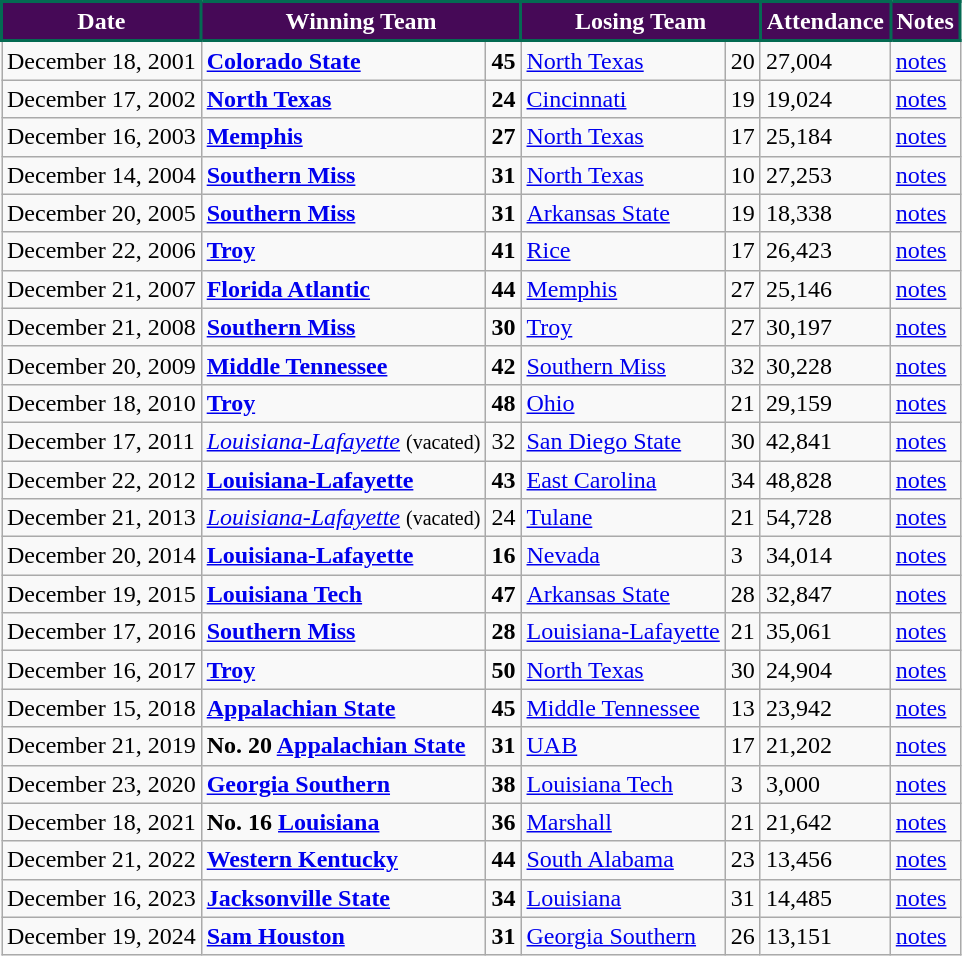<table class="wikitable">
<tr>
<th style="background:#460957; color:#FFFFFF; border: 2px solid #046A52;">Date</th>
<th style="background:#460957; color:#FFFFFF; border: 2px solid #046A52;" colspan="2">Winning Team</th>
<th style="background:#460957; color:#FFFFFF; border: 2px solid #046A52;" colspan="2">Losing Team</th>
<th style="background:#460957; color:#FFFFFF; border: 2px solid #046A52;">Attendance</th>
<th style="background:#460957; color:#FFFFFF; border: 2px solid #046A52;">Notes</th>
</tr>
<tr>
<td>December 18, 2001</td>
<td><strong><a href='#'>Colorado State</a></strong></td>
<td><strong>45</strong></td>
<td><a href='#'>North Texas</a></td>
<td>20</td>
<td>27,004</td>
<td><a href='#'>notes</a></td>
</tr>
<tr>
<td>December 17, 2002</td>
<td><strong><a href='#'>North Texas</a></strong></td>
<td><strong>24</strong></td>
<td><a href='#'>Cincinnati</a></td>
<td>19</td>
<td>19,024</td>
<td><a href='#'>notes</a></td>
</tr>
<tr>
<td>December 16, 2003</td>
<td><strong><a href='#'>Memphis</a></strong></td>
<td><strong>27</strong></td>
<td><a href='#'>North Texas</a></td>
<td>17</td>
<td>25,184</td>
<td><a href='#'>notes</a></td>
</tr>
<tr>
<td>December 14, 2004</td>
<td><strong><a href='#'>Southern Miss</a></strong></td>
<td><strong>31</strong></td>
<td><a href='#'>North Texas</a></td>
<td>10</td>
<td>27,253</td>
<td><a href='#'>notes</a></td>
</tr>
<tr>
<td>December 20, 2005</td>
<td><strong><a href='#'>Southern Miss</a></strong></td>
<td><strong>31</strong></td>
<td><a href='#'>Arkansas State</a></td>
<td>19</td>
<td>18,338</td>
<td><a href='#'>notes</a></td>
</tr>
<tr>
<td>December 22, 2006</td>
<td><strong><a href='#'>Troy</a></strong></td>
<td><strong>41</strong></td>
<td><a href='#'>Rice</a></td>
<td>17</td>
<td>26,423</td>
<td><a href='#'>notes</a></td>
</tr>
<tr>
<td>December 21, 2007</td>
<td><strong><a href='#'>Florida Atlantic</a></strong></td>
<td><strong>44</strong></td>
<td><a href='#'>Memphis</a></td>
<td>27</td>
<td>25,146</td>
<td><a href='#'>notes</a></td>
</tr>
<tr>
<td>December 21, 2008</td>
<td><strong><a href='#'>Southern Miss</a></strong></td>
<td><strong>30</strong></td>
<td><a href='#'>Troy</a></td>
<td>27 </td>
<td>30,197</td>
<td><a href='#'>notes</a></td>
</tr>
<tr>
<td>December 20, 2009</td>
<td><strong><a href='#'>Middle Tennessee</a></strong></td>
<td><strong>42</strong></td>
<td><a href='#'>Southern Miss</a></td>
<td>32</td>
<td>30,228</td>
<td><a href='#'>notes</a></td>
</tr>
<tr>
<td>December 18, 2010</td>
<td><strong><a href='#'>Troy</a></strong></td>
<td><strong>48</strong></td>
<td><a href='#'>Ohio</a></td>
<td>21</td>
<td>29,159</td>
<td><a href='#'>notes</a></td>
</tr>
<tr>
<td>December 17, 2011</td>
<td><em><a href='#'>Louisiana-Lafayette</a></em> <small>(vacated)</small></td>
<td>32</td>
<td><a href='#'>San Diego State</a></td>
<td>30</td>
<td>42,841</td>
<td><a href='#'>notes</a></td>
</tr>
<tr>
<td>December 22, 2012</td>
<td><strong><a href='#'>Louisiana-Lafayette</a></strong></td>
<td><strong>43</strong></td>
<td><a href='#'>East Carolina</a></td>
<td>34</td>
<td>48,828</td>
<td><a href='#'>notes</a></td>
</tr>
<tr>
<td>December 21, 2013</td>
<td><em><a href='#'>Louisiana-Lafayette</a></em> <small>(vacated)</small></td>
<td>24</td>
<td><a href='#'>Tulane</a></td>
<td>21</td>
<td>54,728</td>
<td><a href='#'>notes</a></td>
</tr>
<tr>
<td>December 20, 2014</td>
<td><strong><a href='#'>Louisiana-Lafayette</a></strong></td>
<td><strong>16</strong></td>
<td><a href='#'>Nevada</a></td>
<td>3</td>
<td>34,014</td>
<td><a href='#'>notes</a></td>
</tr>
<tr>
<td>December 19, 2015</td>
<td><strong><a href='#'>Louisiana Tech</a></strong></td>
<td><strong>47</strong></td>
<td><a href='#'>Arkansas State</a></td>
<td>28</td>
<td>32,847</td>
<td><a href='#'>notes</a></td>
</tr>
<tr>
<td>December 17, 2016</td>
<td><strong><a href='#'>Southern Miss</a></strong></td>
<td><strong>28</strong></td>
<td><a href='#'>Louisiana-Lafayette</a></td>
<td>21</td>
<td>35,061</td>
<td><a href='#'>notes</a></td>
</tr>
<tr>
<td>December 16, 2017</td>
<td><strong><a href='#'>Troy</a></strong></td>
<td><strong>50</strong></td>
<td><a href='#'>North Texas</a></td>
<td>30</td>
<td>24,904</td>
<td><a href='#'>notes</a></td>
</tr>
<tr>
<td>December 15, 2018</td>
<td><strong><a href='#'>Appalachian State</a></strong></td>
<td><strong>45</strong></td>
<td><a href='#'>Middle Tennessee</a></td>
<td>13</td>
<td>23,942</td>
<td><a href='#'>notes</a></td>
</tr>
<tr>
<td>December 21, 2019</td>
<td><strong>No. 20 <a href='#'>Appalachian State</a> </strong></td>
<td><strong>31</strong></td>
<td><a href='#'>UAB</a></td>
<td>17</td>
<td>21,202</td>
<td><a href='#'>notes</a></td>
</tr>
<tr>
<td>December 23, 2020</td>
<td><strong><a href='#'>Georgia Southern</a></strong></td>
<td><strong>38</strong></td>
<td><a href='#'>Louisiana Tech</a></td>
<td>3</td>
<td>3,000</td>
<td><a href='#'>notes</a></td>
</tr>
<tr>
<td>December 18, 2021</td>
<td><strong>No. 16 <a href='#'>Louisiana</a></strong></td>
<td><strong>36</strong></td>
<td><a href='#'>Marshall</a></td>
<td>21</td>
<td>21,642</td>
<td><a href='#'>notes</a></td>
</tr>
<tr>
<td>December 21, 2022</td>
<td><strong><a href='#'>Western Kentucky</a></strong></td>
<td><strong>44</strong></td>
<td><a href='#'>South Alabama</a></td>
<td>23</td>
<td>13,456</td>
<td><a href='#'>notes</a></td>
</tr>
<tr>
<td>December 16, 2023</td>
<td><strong><a href='#'>Jacksonville State</a></strong></td>
<td><strong>34</strong></td>
<td><a href='#'>Louisiana</a></td>
<td>31 </td>
<td>14,485</td>
<td><a href='#'>notes</a></td>
</tr>
<tr>
<td>December 19, 2024</td>
<td><strong><a href='#'>Sam Houston</a></strong></td>
<td><strong>31</strong></td>
<td><a href='#'>Georgia Southern</a></td>
<td>26</td>
<td>13,151</td>
<td><a href='#'>notes</a></td>
</tr>
</table>
